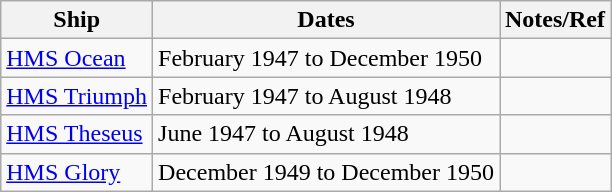<table class="wikitable">
<tr>
<th>Ship</th>
<th>Dates</th>
<th>Notes/Ref</th>
</tr>
<tr>
<td><a href='#'>HMS Ocean</a></td>
<td>February 1947 to  December 1950</td>
<td></td>
</tr>
<tr>
<td><a href='#'>HMS Triumph</a></td>
<td>February 1947 to August 1948</td>
<td></td>
</tr>
<tr>
<td><a href='#'>HMS Theseus</a></td>
<td>June 1947 to August 1948</td>
<td></td>
</tr>
<tr>
<td><a href='#'>HMS Glory</a></td>
<td>December 1949  to December 1950</td>
<td></td>
</tr>
</table>
